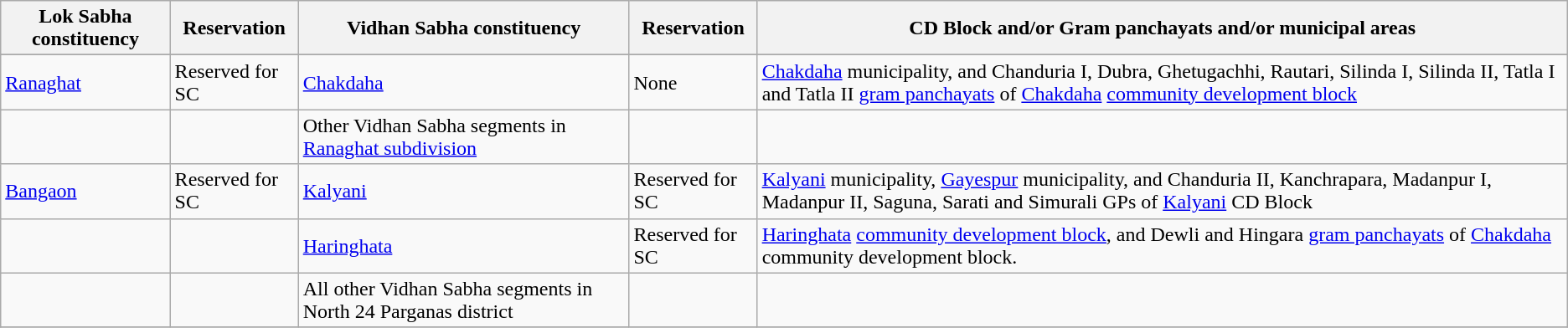<table class="wikitable sortable">
<tr>
<th>Lok Sabha constituency</th>
<th>Reservation</th>
<th>Vidhan Sabha constituency</th>
<th>Reservation</th>
<th>CD Block and/or Gram panchayats and/or municipal areas</th>
</tr>
<tr>
</tr>
<tr>
<td><a href='#'>Ranaghat</a></td>
<td>Reserved for SC</td>
<td><a href='#'>Chakdaha</a></td>
<td>None</td>
<td><a href='#'>Chakdaha</a> municipality, and Chanduria I, Dubra, Ghetugachhi, Rautari, Silinda I, Silinda II, Tatla I and Tatla II <a href='#'>gram panchayats</a> of <a href='#'>Chakdaha</a> <a href='#'>community development block</a></td>
</tr>
<tr>
<td></td>
<td></td>
<td>Other Vidhan Sabha segments in <a href='#'>Ranaghat subdivision</a></td>
<td></td>
<td></td>
</tr>
<tr>
<td><a href='#'>Bangaon</a></td>
<td>Reserved for SC</td>
<td><a href='#'>Kalyani</a></td>
<td>Reserved for SC</td>
<td><a href='#'>Kalyani</a> municipality, <a href='#'>Gayespur</a> municipality, and Chanduria II, Kanchrapara, Madanpur I, Madanpur II, Saguna, Sarati and Simurali GPs of <a href='#'>Kalyani</a> CD Block</td>
</tr>
<tr>
<td></td>
<td></td>
<td><a href='#'>Haringhata</a></td>
<td>Reserved for SC</td>
<td><a href='#'>Haringhata</a> <a href='#'>community development block</a>, and Dewli and Hingara <a href='#'>gram panchayats</a> of <a href='#'>Chakdaha</a> community development block.</td>
</tr>
<tr>
<td></td>
<td></td>
<td>All other Vidhan Sabha segments in North 24 Parganas district</td>
<td></td>
<td></td>
</tr>
<tr>
</tr>
</table>
